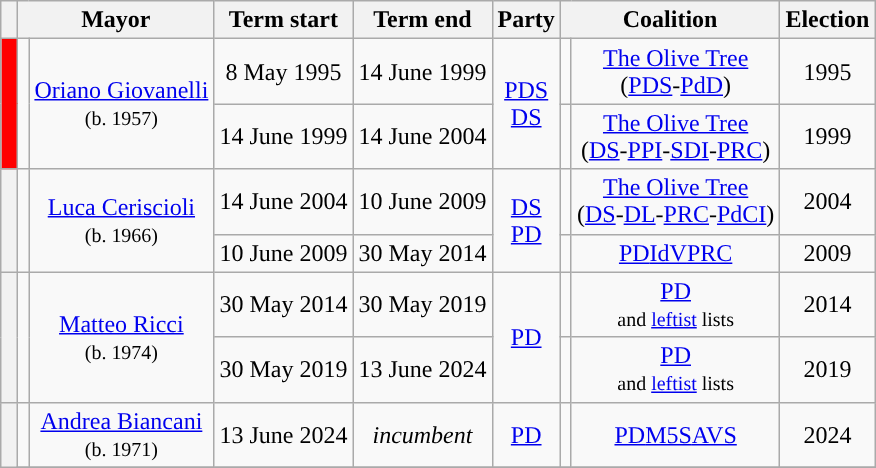<table class="wikitable" style="text-align: center;">
<tr>
<th class=unsortable> </th>
<th colspan=2>Mayor</th>
<th>Term start</th>
<th>Term end</th>
<th>Party</th>
<th colspan="2">Coalition</th>
<th>Election</th>
</tr>
<tr>
<th rowspan=2 style="background:red;"><small></small></th>
<td rowspan=2></td>
<td rowspan=2><a href='#'>Oriano Giovanelli</a> <br><small>(b. 1957)</small></td>
<td>8 May 1995</td>
<td>14 June 1999</td>
<td rowspan=2><a href='#'>PDS</a><br><a href='#'>DS</a></td>
<td style="background: "></td>
<td><a href='#'>The Olive Tree</a><br>(<a href='#'>PDS</a>-<a href='#'>PdD</a>)</td>
<td>1995</td>
</tr>
<tr>
<td>14 June 1999</td>
<td>14 June 2004</td>
<td style="background: "></td>
<td><a href='#'>The Olive Tree</a><br>(<a href='#'>DS</a>-<a href='#'>PPI</a>-<a href='#'>SDI</a>-<a href='#'>PRC</a>)</td>
<td>1999</td>
</tr>
<tr>
<th rowspan=2 style="background:"></th>
<td rowspan=2></td>
<td rowspan=2><a href='#'>Luca Ceriscioli</a> <br><small>(b. 1966)</small></td>
<td>14 June 2004</td>
<td>10 June 2009</td>
<td rowspan=2><a href='#'>DS</a><br><a href='#'>PD</a></td>
<td style="background: "></td>
<td><a href='#'>The Olive Tree</a><br>(<a href='#'>DS</a>-<a href='#'>DL</a>-<a href='#'>PRC</a>-<a href='#'>PdCI</a>)</td>
<td>2004</td>
</tr>
<tr>
<td>10 June 2009</td>
<td>30 May 2014</td>
<td style="background: "></td>
<td><a href='#'>PD</a><a href='#'>IdV</a><a href='#'>PRC</a></td>
<td>2009</td>
</tr>
<tr>
<th rowspan=2 style="background:"></th>
<td rowspan=2></td>
<td rowspan=2><a href='#'>Matteo Ricci</a> <br><small>(b. 1974)</small></td>
<td>30 May 2014</td>
<td>30 May 2019</td>
<td rowspan=2><a href='#'>PD</a></td>
<td style="background: "></td>
<td><a href='#'>PD</a><br><small>and <a href='#'>leftist</a> lists</small></td>
<td>2014</td>
</tr>
<tr>
<td>30 May 2019</td>
<td>13 June 2024</td>
<td style="background: "></td>
<td><a href='#'>PD</a><br><small>and <a href='#'>leftist</a> lists</small></td>
<td>2019</td>
</tr>
<tr>
<th rowspan=2 style="background:"></th>
<td></td>
<td><a href='#'>Andrea Biancani</a> <br><small>(b. 1971)</small></td>
<td>13 June 2024</td>
<td><em>incumbent</em></td>
<td><a href='#'>PD</a></td>
<td style="background: "></td>
<td><a href='#'>PD</a><a href='#'>M5S</a><a href='#'>AVS</a></td>
<td>2024</td>
</tr>
<tr>
</tr>
</table>
